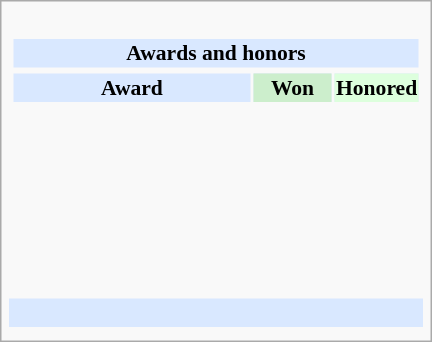<table class="infobox" style="width: 20em; text-align: left; font-size: 90%; vertical-align: middle;">
<tr>
<td colspan=3><br><table class="collapsible collapsed" width=100%>
<tr>
<th colspan=3 style="background-color: #D9E8FF; text-align: center;">Awards and honors</th>
</tr>
<tr>
</tr>
<tr style="background:#d9e8ff; text-align:center;">
<td style="text-align:center;"><strong>Award</strong></td>
<td style="text-align:center; background:#cec; text-size:0.9em; width:50px;"><strong>Won</strong></td>
<td style="text-align:center; background:#dfd; text-size:0.9em; width:50px;"><strong>Honored</strong></td>
</tr>
<tr>
<td style="text-align:center;"><br></td>
<td></td>
<td></td>
</tr>
<tr>
<td style="text-align:center;"><br></td>
<td></td>
<td></td>
</tr>
<tr>
<td style="text-align:center;"><br></td>
<td></td>
<td></td>
</tr>
<tr>
<td style="text-align:center;"><br></td>
<td></td>
<td></td>
</tr>
<tr>
<td style="text-align:center;"><br></td>
<td></td>
<td></td>
</tr>
<tr>
<td style="text-align:center;"><br></td>
<td></td>
<td></td>
</tr>
</table>
</td>
</tr>
<tr style="background:#d9e8ff;">
<td style="text-align:center;" colspan="3"><br></td>
</tr>
<tr>
<td></td>
<td></td>
<td></td>
</tr>
</table>
